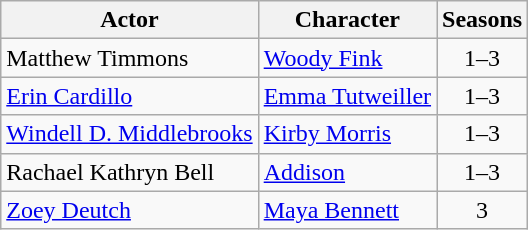<table class="wikitable">
<tr>
<th>Actor</th>
<th>Character</th>
<th>Seasons</th>
</tr>
<tr>
<td>Matthew Timmons</td>
<td><a href='#'>Woody Fink</a></td>
<td style="text-align:center;">1–3</td>
</tr>
<tr>
<td><a href='#'>Erin Cardillo</a></td>
<td><a href='#'>Emma Tutweiller</a></td>
<td style="text-align:center;">1–3</td>
</tr>
<tr>
<td><a href='#'>Windell D. Middlebrooks</a></td>
<td><a href='#'>Kirby Morris</a></td>
<td style="text-align:center;">1–3</td>
</tr>
<tr>
<td>Rachael Kathryn Bell</td>
<td><a href='#'>Addison</a></td>
<td style="text-align:center;">1–3</td>
</tr>
<tr>
<td><a href='#'>Zoey Deutch</a></td>
<td><a href='#'>Maya Bennett</a></td>
<td style="text-align:center;">3</td>
</tr>
</table>
